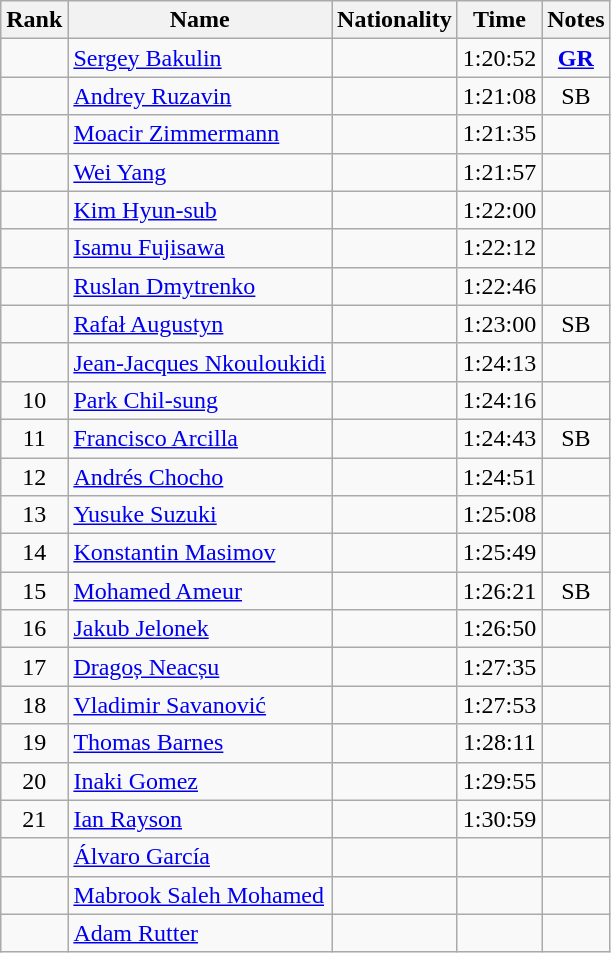<table class="wikitable sortable" style="text-align:center">
<tr>
<th>Rank</th>
<th>Name</th>
<th>Nationality</th>
<th>Time</th>
<th>Notes</th>
</tr>
<tr>
<td></td>
<td align=left><a href='#'>Sergey Bakulin</a></td>
<td align=left></td>
<td>1:20:52</td>
<td><strong><a href='#'>GR</a></strong></td>
</tr>
<tr>
<td></td>
<td align=left><a href='#'>Andrey Ruzavin</a></td>
<td align=left></td>
<td>1:21:08</td>
<td>SB</td>
</tr>
<tr>
<td></td>
<td align=left><a href='#'>Moacir Zimmermann</a></td>
<td align=left></td>
<td>1:21:35</td>
<td></td>
</tr>
<tr>
<td></td>
<td align=left><a href='#'>Wei Yang</a></td>
<td align=left></td>
<td>1:21:57</td>
<td></td>
</tr>
<tr>
<td></td>
<td align=left><a href='#'>Kim Hyun-sub</a></td>
<td align=left></td>
<td>1:22:00</td>
<td></td>
</tr>
<tr>
<td></td>
<td align=left><a href='#'>Isamu Fujisawa</a></td>
<td align=left></td>
<td>1:22:12</td>
<td></td>
</tr>
<tr>
<td></td>
<td align=left><a href='#'>Ruslan Dmytrenko</a></td>
<td align=left></td>
<td>1:22:46</td>
<td></td>
</tr>
<tr>
<td></td>
<td align=left><a href='#'>Rafał Augustyn</a></td>
<td align=left></td>
<td>1:23:00</td>
<td>SB</td>
</tr>
<tr>
<td></td>
<td align=left><a href='#'>Jean-Jacques Nkouloukidi</a></td>
<td align=left></td>
<td>1:24:13</td>
<td></td>
</tr>
<tr>
<td>10</td>
<td align=left><a href='#'>Park Chil-sung</a></td>
<td align=left></td>
<td>1:24:16</td>
<td></td>
</tr>
<tr>
<td>11</td>
<td align=left><a href='#'>Francisco Arcilla</a></td>
<td align=left></td>
<td>1:24:43</td>
<td>SB</td>
</tr>
<tr>
<td>12</td>
<td align=left><a href='#'>Andrés Chocho</a></td>
<td align=left></td>
<td>1:24:51</td>
<td></td>
</tr>
<tr>
<td>13</td>
<td align=left><a href='#'>Yusuke Suzuki</a></td>
<td align=left></td>
<td>1:25:08</td>
<td></td>
</tr>
<tr>
<td>14</td>
<td align=left><a href='#'>Konstantin Masimov</a></td>
<td align=left></td>
<td>1:25:49</td>
<td></td>
</tr>
<tr>
<td>15</td>
<td align=left><a href='#'>Mohamed Ameur</a></td>
<td align=left></td>
<td>1:26:21</td>
<td>SB</td>
</tr>
<tr>
<td>16</td>
<td align=left><a href='#'>Jakub Jelonek</a></td>
<td align=left></td>
<td>1:26:50</td>
<td></td>
</tr>
<tr>
<td>17</td>
<td align=left><a href='#'>Dragoș Neacșu</a></td>
<td align=left></td>
<td>1:27:35</td>
<td></td>
</tr>
<tr>
<td>18</td>
<td align=left><a href='#'>Vladimir Savanović</a></td>
<td align=left></td>
<td>1:27:53</td>
<td></td>
</tr>
<tr>
<td>19</td>
<td align=left><a href='#'>Thomas Barnes</a></td>
<td align=left></td>
<td>1:28:11</td>
<td></td>
</tr>
<tr>
<td>20</td>
<td align=left><a href='#'>Inaki Gomez</a></td>
<td align=left></td>
<td>1:29:55</td>
<td></td>
</tr>
<tr>
<td>21</td>
<td align=left><a href='#'>Ian Rayson</a></td>
<td align=left></td>
<td>1:30:59</td>
<td></td>
</tr>
<tr>
<td></td>
<td align=left><a href='#'>Álvaro García</a></td>
<td align=left></td>
<td></td>
<td></td>
</tr>
<tr>
<td></td>
<td align=left><a href='#'>Mabrook Saleh Mohamed</a></td>
<td align=left></td>
<td></td>
<td></td>
</tr>
<tr>
<td></td>
<td align=left><a href='#'>Adam Rutter</a></td>
<td align=left></td>
<td></td>
<td></td>
</tr>
</table>
